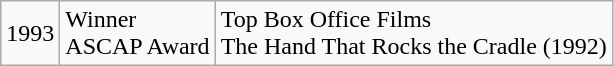<table class="wikitable">
<tr>
<td rowspan="1">1993</td>
<td rowspan="1">Winner<br>ASCAP Award</td>
<td>Top Box Office Films<br>The Hand That Rocks the Cradle (1992)</td>
</tr>
</table>
